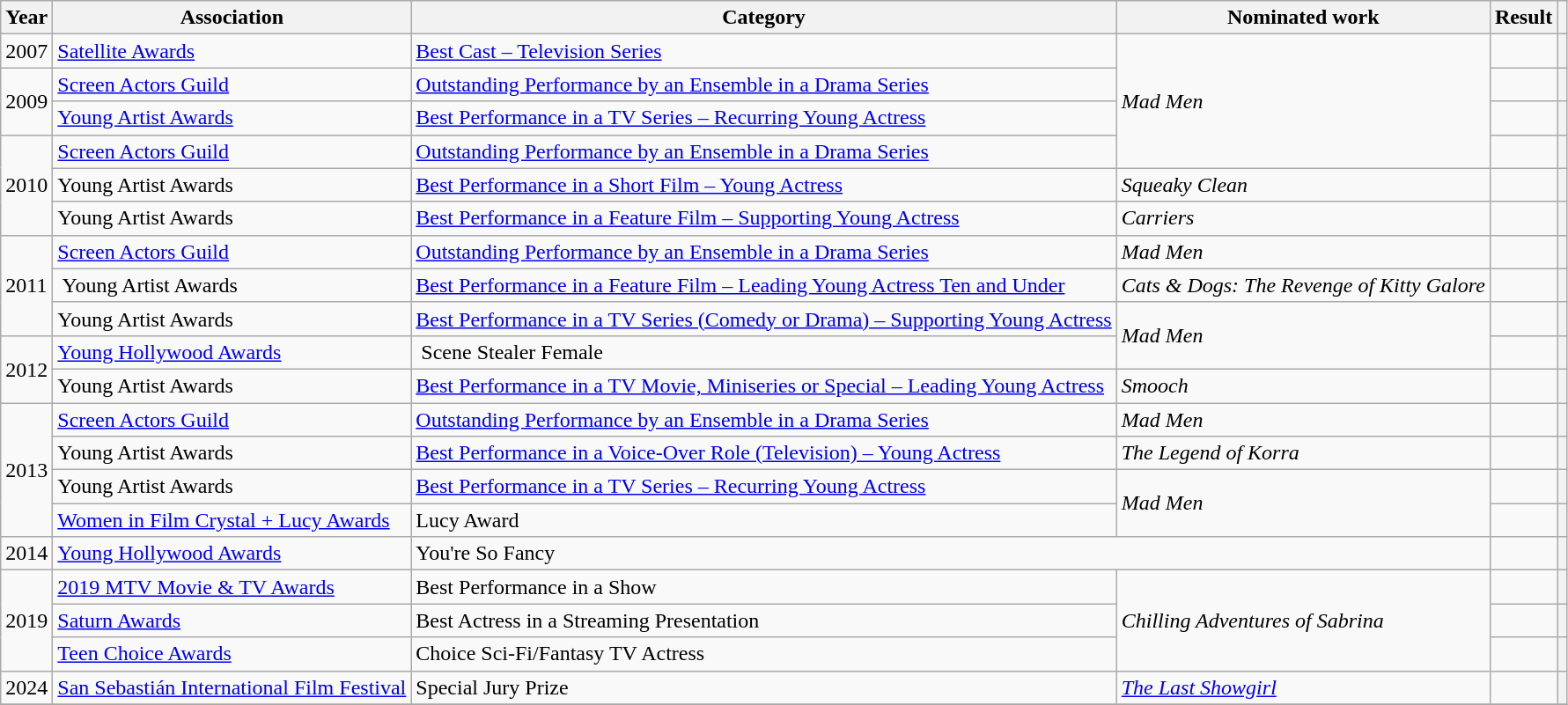<table class="wikitable">
<tr>
<th>Year</th>
<th>Association</th>
<th>Category</th>
<th>Nominated work</th>
<th>Result</th>
<th></th>
</tr>
<tr>
<td>2007</td>
<td><a href='#'>Satellite Awards</a></td>
<td><a href='#'>Best Cast – Television Series</a></td>
<td rowspan="4"><em>Mad Men</em></td>
<td></td>
<th align=center></th>
</tr>
<tr>
<td rowspan="2">2009</td>
<td><a href='#'>Screen Actors Guild</a></td>
<td><a href='#'>Outstanding Performance by an Ensemble in a Drama Series</a></td>
<td></td>
<th align=center></th>
</tr>
<tr>
<td><a href='#'>Young Artist Awards</a></td>
<td><a href='#'>Best Performance in a TV Series – Recurring Young Actress</a></td>
<td></td>
<th align=center></th>
</tr>
<tr>
<td rowspan="3">2010</td>
<td><a href='#'>Screen Actors Guild</a></td>
<td><a href='#'>Outstanding Performance by an Ensemble in a Drama Series</a></td>
<td></td>
<th align=center></th>
</tr>
<tr>
<td>Young Artist Awards</td>
<td><a href='#'>Best Performance in a Short Film – Young Actress</a></td>
<td><em>Squeaky Clean</em></td>
<td></td>
<th align=center></th>
</tr>
<tr>
<td>Young Artist Awards</td>
<td><a href='#'>Best Performance in a Feature Film – Supporting Young Actress</a></td>
<td><em>Carriers</em></td>
<td></td>
<th align=center></th>
</tr>
<tr>
<td rowspan="3">2011</td>
<td><a href='#'>Screen Actors Guild</a></td>
<td><a href='#'>Outstanding Performance by an Ensemble in a Drama Series</a></td>
<td><em>Mad Men</em></td>
<td></td>
<th align=center></th>
</tr>
<tr>
<td> Young Artist Awards</td>
<td><a href='#'>Best Performance in a Feature Film – Leading Young Actress Ten and Under</a></td>
<td><em>Cats & Dogs: The Revenge of Kitty Galore</em></td>
<td></td>
<th align=center></th>
</tr>
<tr>
<td>Young Artist Awards</td>
<td><a href='#'>Best Performance in a TV Series (Comedy or Drama) – Supporting Young Actress</a></td>
<td rowspan="2"><em>Mad Men</em></td>
<td></td>
<th align=center></th>
</tr>
<tr>
<td rowspan="2">2012</td>
<td><a href='#'>Young Hollywood Awards</a></td>
<td> Scene Stealer Female</td>
<td></td>
<th align=center></th>
</tr>
<tr>
<td>Young Artist Awards</td>
<td><a href='#'>Best Performance in a TV Movie, Miniseries or Special – Leading Young Actress</a></td>
<td><em>Smooch</em></td>
<td></td>
<th align=center></th>
</tr>
<tr>
<td rowspan="4">2013</td>
<td><a href='#'>Screen Actors Guild</a></td>
<td><a href='#'>Outstanding Performance by an Ensemble in a Drama Series</a></td>
<td><em>Mad Men</em></td>
<td></td>
<th align=center></th>
</tr>
<tr>
<td>Young Artist Awards</td>
<td><a href='#'>Best Performance in a Voice-Over Role (Television) – Young Actress</a></td>
<td><em>The Legend of Korra</em></td>
<td></td>
<th align=center></th>
</tr>
<tr>
<td>Young Artist Awards</td>
<td><a href='#'>Best Performance in a TV Series – Recurring Young Actress</a></td>
<td rowspan="2"><em>Mad Men</em></td>
<td></td>
<th align=center></th>
</tr>
<tr>
<td><a href='#'>Women in Film Crystal + Lucy Awards</a></td>
<td>Lucy Award</td>
<td></td>
<th align=center></th>
</tr>
<tr>
<td>2014</td>
<td><a href='#'>Young Hollywood Awards</a></td>
<td colspan="2">You're So Fancy</td>
<td></td>
<th align=center></th>
</tr>
<tr>
<td rowspan="3">2019</td>
<td><a href='#'>2019 MTV Movie & TV Awards</a></td>
<td>Best Performance in a Show</td>
<td rowspan="3"><em>Chilling Adventures of Sabrina</em></td>
<td></td>
<th></th>
</tr>
<tr>
<td><a href='#'>Saturn Awards</a></td>
<td>Best Actress in a Streaming Presentation</td>
<td></td>
<th align=center></th>
</tr>
<tr>
<td><a href='#'>Teen Choice Awards</a></td>
<td>Choice Sci-Fi/Fantasy TV Actress</td>
<td></td>
<th align=center></th>
</tr>
<tr>
<td>2024</td>
<td><a href='#'>San Sebastián International Film Festival</a></td>
<td>Special Jury Prize</td>
<td><em><a href='#'>The Last Showgirl</a></em></td>
<td></td>
<th align=center></th>
</tr>
<tr>
</tr>
</table>
